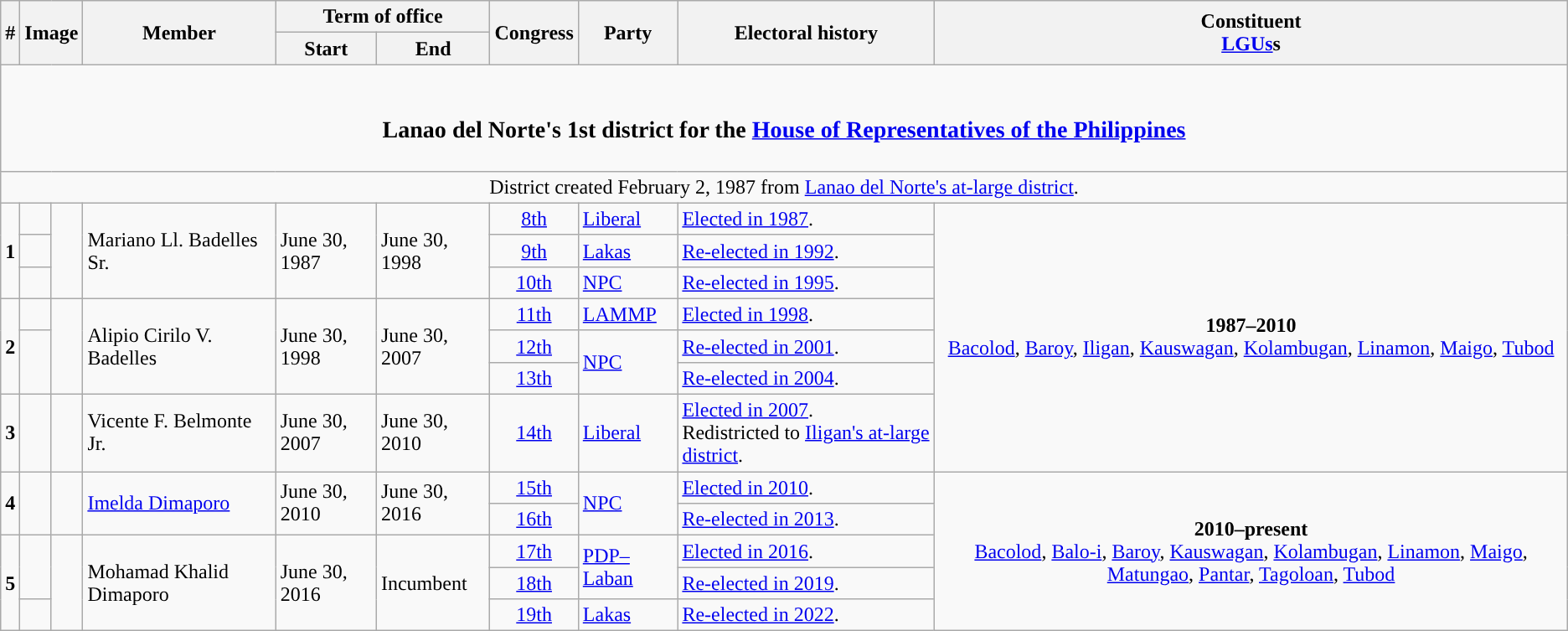<table class=wikitable>
<tr>
<th rowspan="2">#</th>
<th rowspan="2" colspan=2>Image</th>
<th rowspan="2">Member</th>
<th colspan=2>Term of office</th>
<th rowspan="2">Congress</th>
<th rowspan="2">Party</th>
<th rowspan="2">Electoral history</th>
<th rowspan="2">Constituent<br><a href='#'>LGUs</a>s</th>
</tr>
<tr>
<th>Start</th>
<th>End</th>
</tr>
<tr>
<td colspan="10" style="text-align:center;"><br><h3>Lanao del Norte's 1st district for the <a href='#'>House of Representatives of the Philippines</a></h3></td>
</tr>
<tr>
<td colspan="10" style="text-align:center;">District created February 2, 1987 from <a href='#'>Lanao del Norte's at-large district</a>.</td>
</tr>
<tr>
<td rowspan="3" style="text-align:center;"><strong>1</strong></td>
<td style="color:inherit;background:"></td>
<td rowspan="3"></td>
<td rowspan="3">Mariano Ll. Badelles Sr.</td>
<td rowspan="3">June 30, 1987</td>
<td rowspan="3">June 30, 1998</td>
<td style="text-align:center;"><a href='#'>8th</a></td>
<td><a href='#'>Liberal</a></td>
<td><a href='#'>Elected in 1987</a>.</td>
<td rowspan="7" style="text-align:center;"><strong>1987–2010</strong><br><a href='#'>Bacolod</a>, <a href='#'>Baroy</a>, <a href='#'>Iligan</a>, <a href='#'>Kauswagan</a>, <a href='#'>Kolambugan</a>, <a href='#'>Linamon</a>, <a href='#'>Maigo</a>, <a href='#'>Tubod</a></td>
</tr>
<tr>
<td style="color:inherit;background:"></td>
<td style="text-align:center;"><a href='#'>9th</a></td>
<td><a href='#'>Lakas</a></td>
<td><a href='#'>Re-elected in 1992</a>.</td>
</tr>
<tr>
<td style="color:inherit;background:"></td>
<td style="text-align:center;"><a href='#'>10th</a></td>
<td><a href='#'>NPC</a></td>
<td><a href='#'>Re-elected in 1995</a>.</td>
</tr>
<tr>
<td rowspan="3" style="text-align:center;"><strong>2</strong></td>
<td style="color:inherit;background:"></td>
<td rowspan="3"></td>
<td rowspan="3">Alipio Cirilo V. Badelles</td>
<td rowspan="3">June 30, 1998</td>
<td rowspan="3">June 30, 2007</td>
<td style="text-align:center;"><a href='#'>11th</a></td>
<td><a href='#'>LAMMP</a></td>
<td><a href='#'>Elected in 1998</a>.</td>
</tr>
<tr>
<td rowspan="2" style="color:inherit;background:"></td>
<td style="text-align:center;"><a href='#'>12th</a></td>
<td rowspan="2"><a href='#'>NPC</a></td>
<td><a href='#'>Re-elected in 2001</a>.</td>
</tr>
<tr>
<td style="text-align:center;"><a href='#'>13th</a></td>
<td><a href='#'>Re-elected in 2004</a>.</td>
</tr>
<tr>
<td style="text-align:center;"><strong>3</strong></td>
<td style="color:inherit;background:"></td>
<td></td>
<td>Vicente F. Belmonte Jr.</td>
<td>June 30, 2007</td>
<td>June 30, 2010</td>
<td style="text-align:center;"><a href='#'>14th</a></td>
<td><a href='#'>Liberal</a></td>
<td><a href='#'>Elected in 2007</a>.<br>Redistricted to <a href='#'>Iligan's at-large district</a>.</td>
</tr>
<tr>
<td rowspan="2" style="text-align:center;"><strong>4</strong></td>
<td rowspan="2" style="color:inherit;background:"></td>
<td rowspan="2"></td>
<td rowspan="2"><a href='#'>Imelda Dimaporo</a></td>
<td rowspan="2">June 30, 2010</td>
<td rowspan="2">June 30, 2016</td>
<td style="text-align:center;"><a href='#'>15th</a></td>
<td rowspan="2"><a href='#'>NPC</a></td>
<td><a href='#'>Elected in 2010</a>.</td>
<td rowspan=99 style="text-align:center;"><strong>2010–present</strong><br><a href='#'>Bacolod</a>, <a href='#'>Balo-i</a>, <a href='#'>Baroy</a>, <a href='#'>Kauswagan</a>, <a href='#'>Kolambugan</a>, <a href='#'>Linamon</a>, <a href='#'>Maigo</a>, <a href='#'>Matungao</a>, <a href='#'>Pantar</a>, <a href='#'>Tagoloan</a>, <a href='#'>Tubod</a></td>
</tr>
<tr>
<td style="text-align:center;"><a href='#'>16th</a></td>
<td><a href='#'>Re-elected in 2013</a>.</td>
</tr>
<tr>
<td rowspan="3" style="text-align:center;"><strong>5</strong></td>
<td rowspan="2" style="color:inherit;background:"></td>
<td rowspan="3"></td>
<td rowspan="3">Mohamad Khalid Dimaporo</td>
<td rowspan="3">June 30, 2016</td>
<td rowspan="3">Incumbent</td>
<td style="text-align:center;"><a href='#'>17th</a></td>
<td rowspan="2"><a href='#'>PDP–Laban</a></td>
<td><a href='#'>Elected in 2016</a>.</td>
</tr>
<tr>
<td style="text-align:center;"><a href='#'>18th</a></td>
<td><a href='#'>Re-elected in 2019</a>.</td>
</tr>
<tr>
<td style="color:inherit;background:"></td>
<td style="text-align:center;"><a href='#'>19th</a></td>
<td><a href='#'>Lakas</a></td>
<td><a href='#'>Re-elected in 2022</a>.</td>
</tr>
</table>
